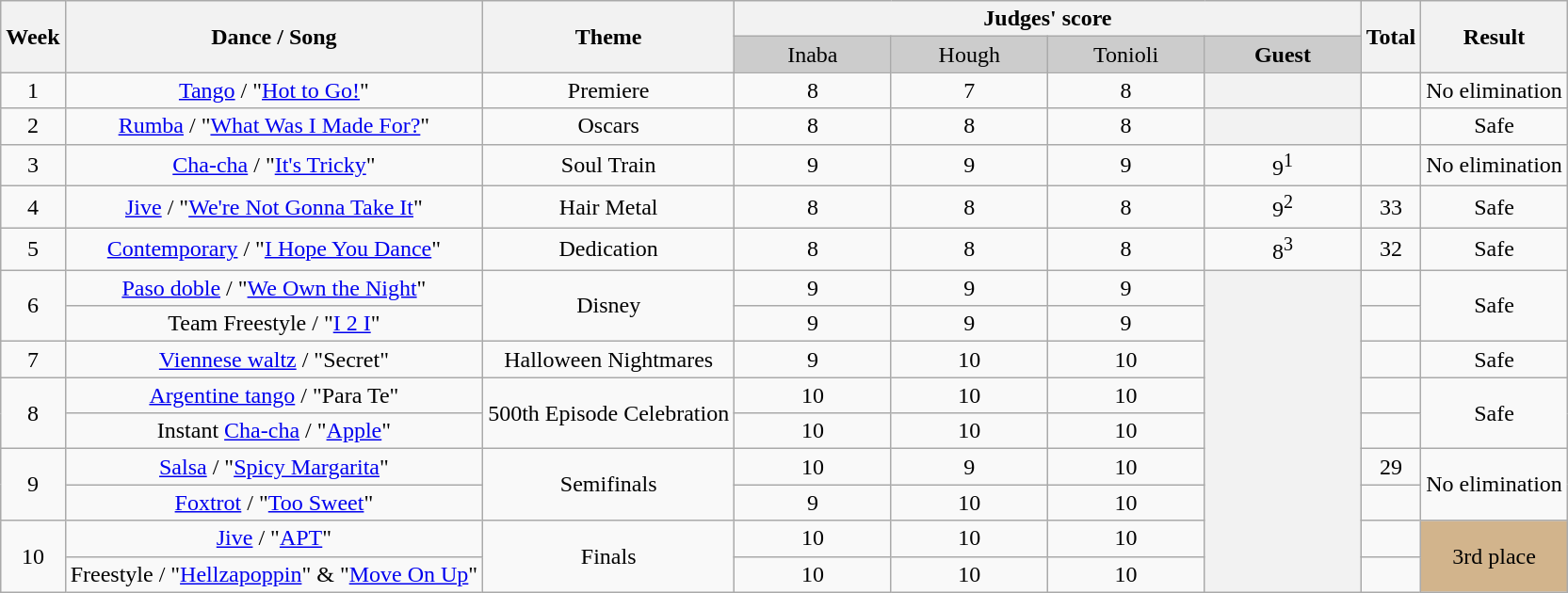<table class="wikitable" style="text-align:center;">
<tr style="text-align:center;">
<th rowspan="2" bgcolor="#CCCCCC" align="Center">Week</th>
<th rowspan="2" bgcolor="#CCCCCC" align="Center">Dance / Song</th>
<th rowspan="2" bgcolor="#CCCCCC" align="Center">Theme</th>
<th colspan="4" bgcolor="#CCCCCC" align="Center">Judges' score</th>
<th rowspan="2">Total</th>
<th rowspan="2" bgcolor="#CCCCCC" align="Center">Result</th>
</tr>
<tr>
<td bgcolor="#CCCCCC" width="10%" align="center">Inaba</td>
<td bgcolor="#CCCCCC" width="10%" align="center">Hough</td>
<td bgcolor="#CCCCCC" width="10%" align="center">Tonioli</td>
<td bgcolor="#CCCCCC" width="10%" align="center"><strong>Guest</strong></td>
</tr>
<tr>
<td>1</td>
<td><a href='#'>Tango</a> / "<a href='#'>Hot to Go!</a>"</td>
<td>Premiere</td>
<td>8</td>
<td>7</td>
<td>8</td>
<th></th>
<td><strong></strong></td>
<td>No elimination</td>
</tr>
<tr>
<td>2</td>
<td><a href='#'>Rumba</a> / "<a href='#'>What Was I Made For?</a>"</td>
<td>Oscars</td>
<td>8</td>
<td>8</td>
<td>8</td>
<th></th>
<td><strong></strong></td>
<td>Safe</td>
</tr>
<tr>
<td>3</td>
<td><a href='#'>Cha-cha</a> / "<a href='#'>It's Tricky</a>"</td>
<td>Soul Train</td>
<td>9</td>
<td>9</td>
<td>9</td>
<td>9<sup>1</sup></td>
<td><strong></strong></td>
<td>No elimination</td>
</tr>
<tr>
<td>4</td>
<td><a href='#'>Jive</a> / "<a href='#'>We're Not Gonna Take It</a>"</td>
<td>Hair Metal</td>
<td>8</td>
<td>8</td>
<td>8</td>
<td>9<sup>2</sup></td>
<td>33</td>
<td>Safe</td>
</tr>
<tr>
<td>5</td>
<td><a href='#'>Contemporary</a> / "<a href='#'>I Hope You Dance</a>"</td>
<td>Dedication</td>
<td>8</td>
<td>8</td>
<td>8</td>
<td>8<sup>3</sup></td>
<td>32</td>
<td>Safe</td>
</tr>
<tr>
<td rowspan="2">6</td>
<td><a href='#'>Paso doble</a> / "<a href='#'>We Own the Night</a>"</td>
<td rowspan="2">Disney</td>
<td>9</td>
<td>9</td>
<td>9</td>
<th rowspan="9"></th>
<td><strong></strong></td>
<td rowspan="2">Safe</td>
</tr>
<tr>
<td>Team Freestyle / "<a href='#'>I 2 I</a>"</td>
<td>9</td>
<td>9</td>
<td>9</td>
<td><strong></strong></td>
</tr>
<tr>
<td>7</td>
<td><a href='#'>Viennese waltz</a> / "Secret"</td>
<td>Halloween Nightmares</td>
<td>9</td>
<td>10</td>
<td>10</td>
<td><strong></strong></td>
<td>Safe</td>
</tr>
<tr>
<td rowspan="2">8</td>
<td><a href='#'>Argentine tango</a> / "Para Te"</td>
<td rowspan="2">500th Episode Celebration</td>
<td>10</td>
<td>10</td>
<td>10</td>
<td><strong></strong></td>
<td rowspan="2">Safe</td>
</tr>
<tr>
<td>Instant <a href='#'>Cha-cha</a> / "<a href='#'>Apple</a>"</td>
<td>10</td>
<td>10</td>
<td>10</td>
<td><strong></strong></td>
</tr>
<tr>
<td rowspan="2">9</td>
<td><a href='#'>Salsa</a> / "<a href='#'>Spicy Margarita</a>"</td>
<td rowspan="2">Semifinals</td>
<td>10</td>
<td>9</td>
<td>10</td>
<td>29</td>
<td rowspan="2">No elimination</td>
</tr>
<tr>
<td><a href='#'>Foxtrot</a> / "<a href='#'>Too Sweet</a>"</td>
<td>9</td>
<td>10</td>
<td>10</td>
<td><strong></strong></td>
</tr>
<tr>
<td rowspan="2">10</td>
<td><a href='#'>Jive</a> / "<a href='#'>APT</a>"</td>
<td rowspan="2">Finals</td>
<td>10</td>
<td>10</td>
<td>10</td>
<td><strong></strong></td>
<td rowspan="2" bgcolor="tan">3rd place</td>
</tr>
<tr>
<td>Freestyle / "<a href='#'>Hellzapoppin</a>" & "<a href='#'>Move On Up</a>"</td>
<td>10</td>
<td>10</td>
<td>10</td>
<td><strong></strong></td>
</tr>
</table>
